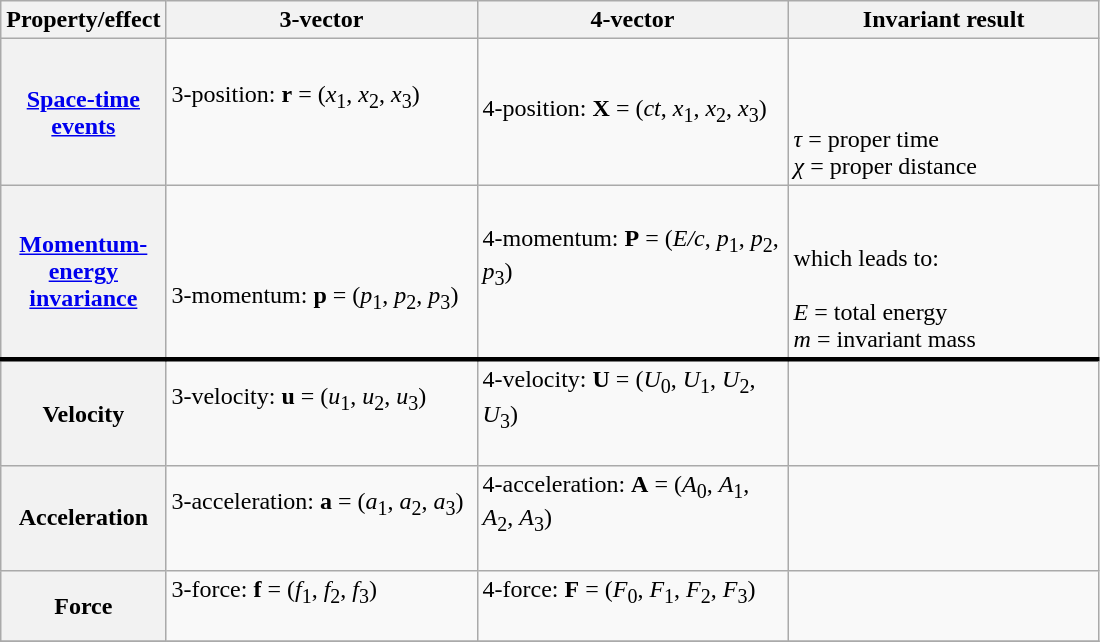<table class="wikitable">
<tr>
<th scope="col" width="100">Property/effect</th>
<th scope="col" width="200">3-vector</th>
<th scope="col" width="200">4-vector</th>
<th scope="col" width="200">Invariant result</th>
</tr>
<tr>
<th><a href='#'>Space-time</a> <a href='#'>events</a></th>
<td>3-position: <strong>r</strong> = (<em>x</em><sub>1</sub>, <em>x</em><sub>2</sub>, <em>x</em><sub>3</sub>) <br><br></td>
<td>4-position: <strong>X</strong> = (<em>ct</em>, <em>x</em><sub>1</sub>, <em>x</em><sub>2</sub>, <em>x</em><sub>3</sub>)</td>
<td> <br><br><br>
<em>τ</em> = proper time <br>
<em>χ</em> = proper distance <br></td>
</tr>
<tr>
<th><a href='#'>Momentum-energy invariance</a></th>
<td><br><br>3-momentum: <strong>p</strong> = (<em>p</em><sub>1</sub>, <em>p</em><sub>2</sub>, <em>p</em><sub>3</sub>) <br></td>
<td>4-momentum: <strong>P</strong> = (<em>E/c</em>, <em>p</em><sub>1</sub>, <em>p</em><sub>2</sub>, <em>p</em><sub>3</sub>) <br><br></td>
<td><br><br>which leads to:<br><br><em>E</em> = total energy <br>
<em>m</em> = invariant mass <br></td>
</tr>
<tr style="border-top: 3px solid;">
<th>Velocity</th>
<td>3-velocity: <strong>u</strong> = (<em>u</em><sub>1</sub>, <em>u</em><sub>2</sub>, <em>u</em><sub>3</sub>) <br><br></td>
<td>4-velocity: <strong>U</strong> = (<em>U</em><sub>0</sub>, <em>U</em><sub>1</sub>, <em>U</em><sub>2</sub>, <em>U</em><sub>3</sub>) <br><br></td>
<td><br></td>
</tr>
<tr>
<th>Acceleration</th>
<td>3-acceleration: <strong>a</strong> = (<em>a</em><sub>1</sub>, <em>a</em><sub>2</sub>, <em>a</em><sub>3</sub>) <br><br></td>
<td>4-acceleration: <strong>A</strong> = (<em>A</em><sub>0</sub>, <em>A</em><sub>1</sub>, <em>A</em><sub>2</sub>, <em>A</em><sub>3</sub>) <br><br></td>
<td><br></td>
</tr>
<tr>
<th>Force</th>
<td>3-force: <strong>f</strong> = (<em>f</em><sub>1</sub>, <em>f</em><sub>2</sub>, <em>f</em><sub>3</sub>) <br><br></td>
<td>4-force: <strong>F</strong> = (<em>F</em><sub>0</sub>, <em>F</em><sub>1</sub>, <em>F</em><sub>2</sub>, <em>F</em><sub>3</sub>) <br><br></td>
<td><br></td>
</tr>
<tr>
</tr>
</table>
